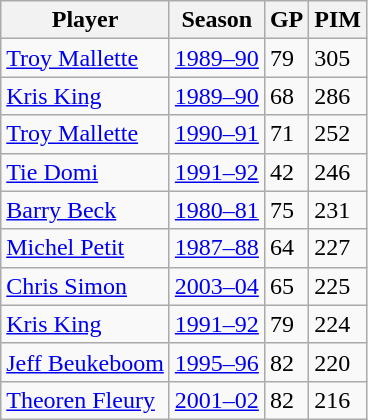<table class="wikitable">
<tr>
<th>Player</th>
<th>Season</th>
<th>GP</th>
<th>PIM</th>
</tr>
<tr>
<td><a href='#'>Troy Mallette</a></td>
<td><a href='#'>1989–90</a></td>
<td>79</td>
<td>305</td>
</tr>
<tr>
<td><a href='#'>Kris King</a></td>
<td><a href='#'>1989–90</a></td>
<td>68</td>
<td>286</td>
</tr>
<tr>
<td><a href='#'>Troy Mallette</a></td>
<td><a href='#'>1990–91</a></td>
<td>71</td>
<td>252</td>
</tr>
<tr>
<td><a href='#'>Tie Domi</a></td>
<td><a href='#'>1991–92</a></td>
<td>42</td>
<td>246</td>
</tr>
<tr>
<td><a href='#'>Barry Beck</a></td>
<td><a href='#'>1980–81</a></td>
<td>75</td>
<td>231</td>
</tr>
<tr>
<td><a href='#'>Michel Petit</a></td>
<td><a href='#'>1987–88</a></td>
<td>64</td>
<td>227</td>
</tr>
<tr>
<td><a href='#'>Chris Simon</a></td>
<td><a href='#'>2003–04</a></td>
<td>65</td>
<td>225</td>
</tr>
<tr>
<td><a href='#'>Kris King</a></td>
<td><a href='#'>1991–92</a></td>
<td>79</td>
<td>224</td>
</tr>
<tr>
<td><a href='#'>Jeff Beukeboom</a></td>
<td><a href='#'>1995–96</a></td>
<td>82</td>
<td>220</td>
</tr>
<tr>
<td><a href='#'>Theoren Fleury</a></td>
<td><a href='#'>2001–02</a></td>
<td>82</td>
<td>216</td>
</tr>
</table>
